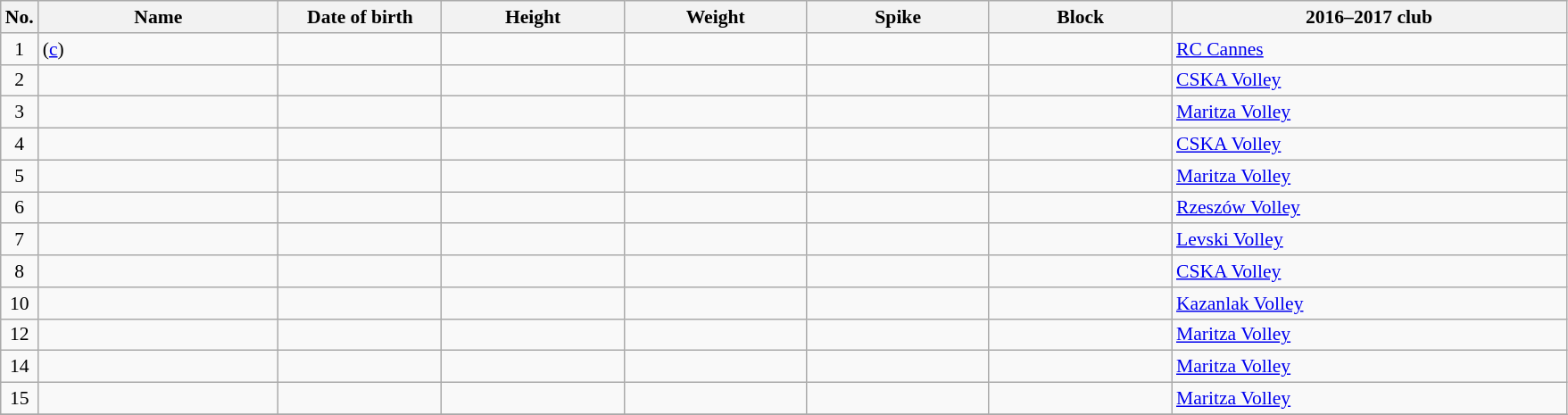<table class="wikitable sortable" style="font-size:90%; text-align:center;">
<tr>
<th>No.</th>
<th style="width:12em">Name</th>
<th style="width:8em">Date of birth</th>
<th style="width:9em">Height</th>
<th style="width:9em">Weight</th>
<th style="width:9em">Spike</th>
<th style="width:9em">Block</th>
<th style="width:20em">2016–2017 club</th>
</tr>
<tr>
<td>1</td>
<td align=left> (<a href='#'>c</a>)</td>
<td align=right></td>
<td></td>
<td></td>
<td></td>
<td></td>
<td align=left> <a href='#'>RC Cannes</a></td>
</tr>
<tr>
<td>2</td>
<td align=left></td>
<td align=right></td>
<td></td>
<td></td>
<td></td>
<td></td>
<td align=left> <a href='#'>CSKA Volley</a></td>
</tr>
<tr>
<td>3</td>
<td align=left></td>
<td align=right></td>
<td></td>
<td></td>
<td></td>
<td></td>
<td align=left> <a href='#'>Maritza Volley</a></td>
</tr>
<tr>
<td>4</td>
<td align=left></td>
<td align=right></td>
<td></td>
<td></td>
<td></td>
<td></td>
<td align=left> <a href='#'>CSKA Volley</a></td>
</tr>
<tr>
<td>5</td>
<td align=left></td>
<td align=right></td>
<td></td>
<td></td>
<td></td>
<td></td>
<td align=left> <a href='#'>Maritza Volley</a></td>
</tr>
<tr>
<td>6</td>
<td align=left></td>
<td align=right></td>
<td></td>
<td></td>
<td></td>
<td></td>
<td align=left> <a href='#'>Rzeszów Volley</a></td>
</tr>
<tr>
<td>7</td>
<td align=left></td>
<td align=right></td>
<td></td>
<td></td>
<td></td>
<td></td>
<td align=left> <a href='#'>Levski Volley</a></td>
</tr>
<tr>
<td>8</td>
<td align=left></td>
<td align=right></td>
<td></td>
<td></td>
<td></td>
<td></td>
<td align=left> <a href='#'>CSKA Volley</a></td>
</tr>
<tr>
<td>10</td>
<td align=left></td>
<td align=right></td>
<td></td>
<td></td>
<td></td>
<td></td>
<td align=left> <a href='#'>Kazanlak Volley</a></td>
</tr>
<tr>
<td>12</td>
<td align=left></td>
<td align=right></td>
<td></td>
<td></td>
<td></td>
<td></td>
<td align=left> <a href='#'>Maritza Volley</a></td>
</tr>
<tr>
<td>14</td>
<td align=left></td>
<td align=right></td>
<td></td>
<td></td>
<td></td>
<td></td>
<td align=left> <a href='#'>Maritza Volley</a></td>
</tr>
<tr>
<td>15</td>
<td align=left></td>
<td align=right></td>
<td></td>
<td></td>
<td></td>
<td></td>
<td align=left> <a href='#'>Maritza Volley</a></td>
</tr>
<tr>
</tr>
</table>
